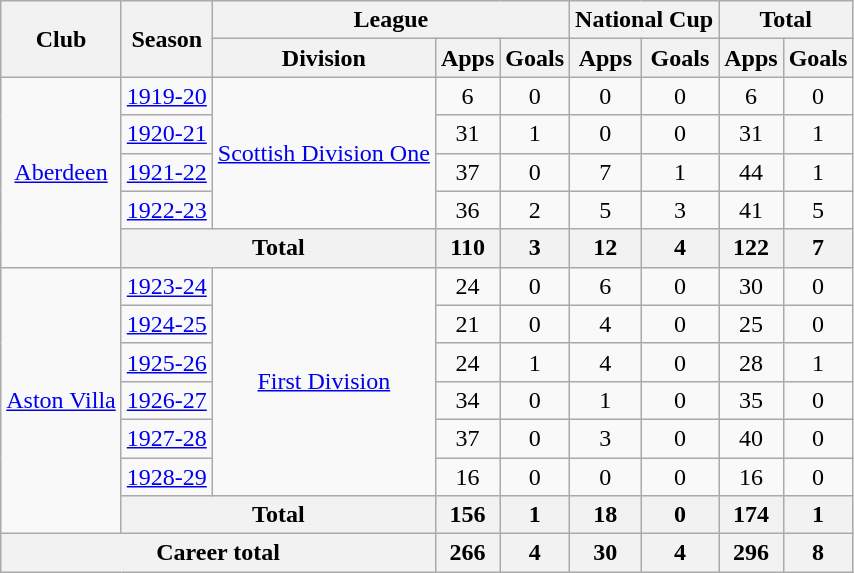<table class="wikitable" style="text-align:center">
<tr>
<th rowspan="2">Club</th>
<th rowspan="2">Season</th>
<th colspan="3">League</th>
<th colspan="2">National Cup</th>
<th colspan="2">Total</th>
</tr>
<tr>
<th>Division</th>
<th>Apps</th>
<th>Goals</th>
<th>Apps</th>
<th>Goals</th>
<th>Apps</th>
<th>Goals</th>
</tr>
<tr>
<td rowspan="5"><a href='#'>Aberdeen</a></td>
<td><a href='#'>1919-20</a></td>
<td rowspan="4"><a href='#'>Scottish Division One</a></td>
<td>6</td>
<td>0</td>
<td>0</td>
<td>0</td>
<td>6</td>
<td>0</td>
</tr>
<tr>
<td><a href='#'>1920-21</a></td>
<td>31</td>
<td>1</td>
<td>0</td>
<td>0</td>
<td>31</td>
<td>1</td>
</tr>
<tr>
<td><a href='#'>1921-22</a></td>
<td>37</td>
<td>0</td>
<td>7</td>
<td>1</td>
<td>44</td>
<td>1</td>
</tr>
<tr>
<td><a href='#'>1922-23</a></td>
<td>36</td>
<td>2</td>
<td>5</td>
<td>3</td>
<td>41</td>
<td>5</td>
</tr>
<tr>
<th colspan="2">Total</th>
<th>110</th>
<th>3</th>
<th>12</th>
<th>4</th>
<th>122</th>
<th>7</th>
</tr>
<tr>
<td rowspan="7"><a href='#'>Aston Villa</a></td>
<td><a href='#'>1923-24</a></td>
<td rowspan="6"><a href='#'>First Division</a></td>
<td>24</td>
<td>0</td>
<td>6</td>
<td>0</td>
<td>30</td>
<td>0</td>
</tr>
<tr>
<td><a href='#'>1924-25</a></td>
<td>21</td>
<td>0</td>
<td>4</td>
<td>0</td>
<td>25</td>
<td>0</td>
</tr>
<tr>
<td><a href='#'>1925-26</a></td>
<td>24</td>
<td>1</td>
<td>4</td>
<td>0</td>
<td>28</td>
<td>1</td>
</tr>
<tr>
<td><a href='#'>1926-27</a></td>
<td>34</td>
<td>0</td>
<td>1</td>
<td>0</td>
<td>35</td>
<td>0</td>
</tr>
<tr>
<td><a href='#'>1927-28</a></td>
<td>37</td>
<td>0</td>
<td>3</td>
<td>0</td>
<td>40</td>
<td>0</td>
</tr>
<tr>
<td><a href='#'>1928-29</a></td>
<td>16</td>
<td>0</td>
<td>0</td>
<td>0</td>
<td>16</td>
<td>0</td>
</tr>
<tr>
<th colspan="2">Total</th>
<th>156</th>
<th>1</th>
<th>18</th>
<th>0</th>
<th>174</th>
<th>1</th>
</tr>
<tr>
<th colspan="3">Career total</th>
<th>266</th>
<th>4</th>
<th>30</th>
<th>4</th>
<th>296</th>
<th>8</th>
</tr>
</table>
